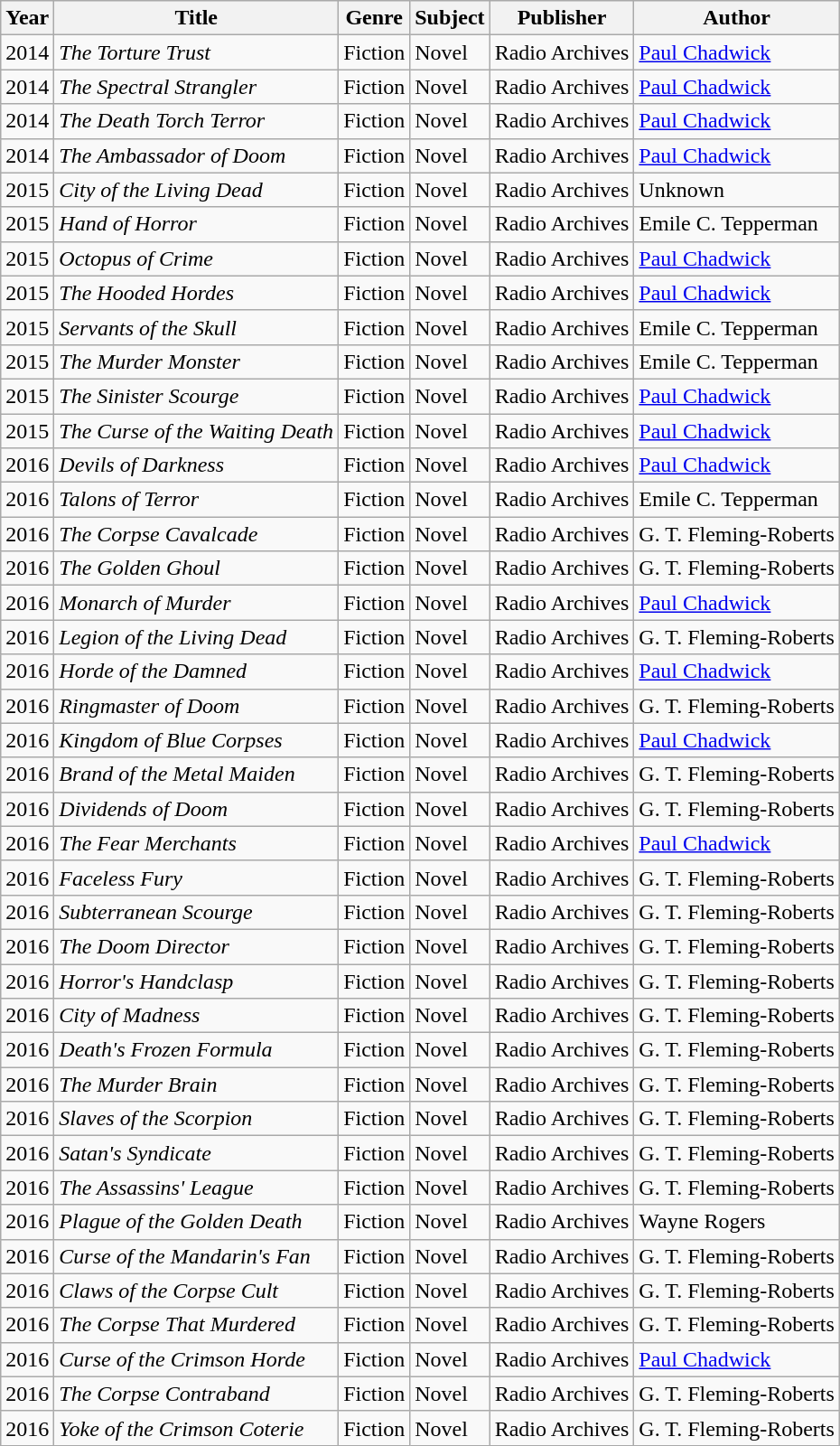<table class="wikitable sortable">
<tr>
<th>Year</th>
<th>Title</th>
<th>Genre</th>
<th>Subject</th>
<th>Publisher</th>
<th>Author</th>
</tr>
<tr>
<td>2014</td>
<td><em>The Torture Trust</em></td>
<td>Fiction</td>
<td>Novel</td>
<td>Radio Archives</td>
<td><a href='#'>Paul Chadwick</a></td>
</tr>
<tr>
<td>2014</td>
<td><em>The Spectral Strangler</em></td>
<td>Fiction</td>
<td>Novel</td>
<td>Radio Archives</td>
<td><a href='#'>Paul Chadwick</a></td>
</tr>
<tr>
<td>2014</td>
<td><em>The Death Torch Terror</em></td>
<td>Fiction</td>
<td>Novel</td>
<td>Radio Archives</td>
<td><a href='#'>Paul Chadwick</a></td>
</tr>
<tr>
<td>2014</td>
<td><em>The Ambassador of Doom</em></td>
<td>Fiction</td>
<td>Novel</td>
<td>Radio Archives</td>
<td><a href='#'>Paul Chadwick</a></td>
</tr>
<tr>
<td>2015</td>
<td><em>City of the Living Dead</em></td>
<td>Fiction</td>
<td>Novel</td>
<td>Radio Archives</td>
<td>Unknown</td>
</tr>
<tr>
<td>2015</td>
<td><em>Hand of Horror</em></td>
<td>Fiction</td>
<td>Novel</td>
<td>Radio Archives</td>
<td>Emile C. Tepperman</td>
</tr>
<tr>
<td>2015</td>
<td><em>Octopus of Crime</em></td>
<td>Fiction</td>
<td>Novel</td>
<td>Radio Archives</td>
<td><a href='#'>Paul Chadwick</a></td>
</tr>
<tr>
<td>2015</td>
<td><em>The Hooded Hordes</em></td>
<td>Fiction</td>
<td>Novel</td>
<td>Radio Archives</td>
<td><a href='#'>Paul Chadwick</a></td>
</tr>
<tr>
<td>2015</td>
<td><em>Servants of the Skull</em></td>
<td>Fiction</td>
<td>Novel</td>
<td>Radio Archives</td>
<td>Emile C. Tepperman</td>
</tr>
<tr>
<td>2015</td>
<td><em>The Murder Monster</em></td>
<td>Fiction</td>
<td>Novel</td>
<td>Radio Archives</td>
<td>Emile C. Tepperman</td>
</tr>
<tr>
<td>2015</td>
<td><em>The Sinister Scourge</em></td>
<td>Fiction</td>
<td>Novel</td>
<td>Radio Archives</td>
<td><a href='#'>Paul Chadwick</a></td>
</tr>
<tr>
<td>2015</td>
<td><em>The Curse of the Waiting Death</em></td>
<td>Fiction</td>
<td>Novel</td>
<td>Radio Archives</td>
<td><a href='#'>Paul Chadwick</a></td>
</tr>
<tr>
<td>2016</td>
<td><em>Devils of Darkness</em></td>
<td>Fiction</td>
<td>Novel</td>
<td>Radio Archives</td>
<td><a href='#'>Paul Chadwick</a></td>
</tr>
<tr>
<td>2016</td>
<td><em>Talons of Terror</em></td>
<td>Fiction</td>
<td>Novel</td>
<td>Radio Archives</td>
<td>Emile C. Tepperman</td>
</tr>
<tr>
<td>2016</td>
<td><em>The Corpse Cavalcade</em></td>
<td>Fiction</td>
<td>Novel</td>
<td>Radio Archives</td>
<td>G. T. Fleming-Roberts</td>
</tr>
<tr>
<td>2016</td>
<td><em>The Golden Ghoul</em></td>
<td>Fiction</td>
<td>Novel</td>
<td>Radio Archives</td>
<td>G. T. Fleming-Roberts</td>
</tr>
<tr>
<td>2016</td>
<td><em>Monarch of Murder</em></td>
<td>Fiction</td>
<td>Novel</td>
<td>Radio Archives</td>
<td><a href='#'>Paul Chadwick</a></td>
</tr>
<tr>
<td>2016</td>
<td><em>Legion of the Living Dead</em></td>
<td>Fiction</td>
<td>Novel</td>
<td>Radio Archives</td>
<td>G. T. Fleming-Roberts</td>
</tr>
<tr>
<td>2016</td>
<td><em>Horde of the Damned</em></td>
<td>Fiction</td>
<td>Novel</td>
<td>Radio Archives</td>
<td><a href='#'>Paul Chadwick</a></td>
</tr>
<tr>
<td>2016</td>
<td><em>Ringmaster of Doom</em></td>
<td>Fiction</td>
<td>Novel</td>
<td>Radio Archives</td>
<td>G. T. Fleming-Roberts</td>
</tr>
<tr>
<td>2016</td>
<td><em>Kingdom of Blue Corpses</em></td>
<td>Fiction</td>
<td>Novel</td>
<td>Radio Archives</td>
<td><a href='#'>Paul Chadwick</a></td>
</tr>
<tr>
<td>2016</td>
<td><em>Brand of the Metal Maiden</em></td>
<td>Fiction</td>
<td>Novel</td>
<td>Radio Archives</td>
<td>G. T. Fleming-Roberts</td>
</tr>
<tr>
<td>2016</td>
<td><em>Dividends of Doom</em></td>
<td>Fiction</td>
<td>Novel</td>
<td>Radio Archives</td>
<td>G. T. Fleming-Roberts</td>
</tr>
<tr>
<td>2016</td>
<td><em>The Fear Merchants</em></td>
<td>Fiction</td>
<td>Novel</td>
<td>Radio Archives</td>
<td><a href='#'>Paul Chadwick</a></td>
</tr>
<tr>
<td>2016</td>
<td><em>Faceless Fury</em></td>
<td>Fiction</td>
<td>Novel</td>
<td>Radio Archives</td>
<td>G. T. Fleming-Roberts</td>
</tr>
<tr>
<td>2016</td>
<td><em>Subterranean Scourge</em></td>
<td>Fiction</td>
<td>Novel</td>
<td>Radio Archives</td>
<td>G. T. Fleming-Roberts</td>
</tr>
<tr>
<td>2016</td>
<td><em>The Doom Director</em></td>
<td>Fiction</td>
<td>Novel</td>
<td>Radio Archives</td>
<td>G. T. Fleming-Roberts</td>
</tr>
<tr>
<td>2016</td>
<td><em>Horror's Handclasp</em></td>
<td>Fiction</td>
<td>Novel</td>
<td>Radio Archives</td>
<td>G. T. Fleming-Roberts</td>
</tr>
<tr>
<td>2016</td>
<td><em>City of Madness</em></td>
<td>Fiction</td>
<td>Novel</td>
<td>Radio Archives</td>
<td>G. T. Fleming-Roberts</td>
</tr>
<tr>
<td>2016</td>
<td><em>Death's Frozen Formula</em></td>
<td>Fiction</td>
<td>Novel</td>
<td>Radio Archives</td>
<td>G. T. Fleming-Roberts</td>
</tr>
<tr>
<td>2016</td>
<td><em>The Murder Brain</em></td>
<td>Fiction</td>
<td>Novel</td>
<td>Radio Archives</td>
<td>G. T. Fleming-Roberts</td>
</tr>
<tr>
<td>2016</td>
<td><em>Slaves of the Scorpion</em></td>
<td>Fiction</td>
<td>Novel</td>
<td>Radio Archives</td>
<td>G. T. Fleming-Roberts</td>
</tr>
<tr>
<td>2016</td>
<td><em>Satan's Syndicate</em></td>
<td>Fiction</td>
<td>Novel</td>
<td>Radio Archives</td>
<td>G. T. Fleming-Roberts</td>
</tr>
<tr>
<td>2016</td>
<td><em>The Assassins' League</em></td>
<td>Fiction</td>
<td>Novel</td>
<td>Radio Archives</td>
<td>G. T. Fleming-Roberts</td>
</tr>
<tr>
<td>2016</td>
<td><em>Plague of the Golden Death</em></td>
<td>Fiction</td>
<td>Novel</td>
<td>Radio Archives</td>
<td>Wayne Rogers</td>
</tr>
<tr>
<td>2016</td>
<td><em>Curse of the Mandarin's Fan</em></td>
<td>Fiction</td>
<td>Novel</td>
<td>Radio Archives</td>
<td>G. T. Fleming-Roberts</td>
</tr>
<tr>
<td>2016</td>
<td><em>Claws of the Corpse Cult</em></td>
<td>Fiction</td>
<td>Novel</td>
<td>Radio Archives</td>
<td>G. T. Fleming-Roberts</td>
</tr>
<tr>
<td>2016</td>
<td><em>The Corpse That Murdered</em></td>
<td>Fiction</td>
<td>Novel</td>
<td>Radio Archives</td>
<td>G. T. Fleming-Roberts</td>
</tr>
<tr>
<td>2016</td>
<td><em>Curse of the Crimson Horde</em></td>
<td>Fiction</td>
<td>Novel</td>
<td>Radio Archives</td>
<td><a href='#'>Paul Chadwick</a></td>
</tr>
<tr>
<td>2016</td>
<td><em>The Corpse Contraband</em></td>
<td>Fiction</td>
<td>Novel</td>
<td>Radio Archives</td>
<td>G. T. Fleming-Roberts</td>
</tr>
<tr>
<td>2016</td>
<td><em>Yoke of the Crimson Coterie</em></td>
<td>Fiction</td>
<td>Novel</td>
<td>Radio Archives</td>
<td>G. T. Fleming-Roberts</td>
</tr>
</table>
